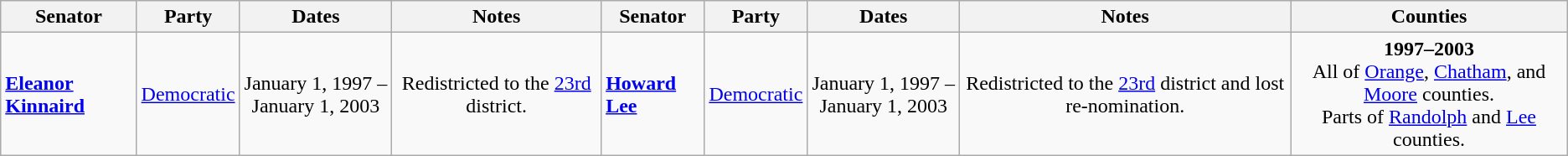<table class=wikitable style="text-align:center">
<tr>
<th>Senator</th>
<th>Party</th>
<th>Dates</th>
<th>Notes</th>
<th>Senator</th>
<th>Party</th>
<th>Dates</th>
<th>Notes</th>
<th>Counties</th>
</tr>
<tr style="height:3em">
<td align=left><strong><a href='#'>Eleanor Kinnaird</a></strong></td>
<td><a href='#'>Democratic</a></td>
<td nowrap>January 1, 1997 – <br> January 1, 2003</td>
<td>Redistricted to the <a href='#'>23rd</a> district.</td>
<td align=left><strong><a href='#'>Howard Lee</a></strong></td>
<td><a href='#'>Democratic</a></td>
<td nowrap>January 1, 1997 – <br> January 1, 2003</td>
<td>Redistricted to the <a href='#'>23rd</a> district and lost re-nomination.</td>
<td><strong>1997–2003</strong><br> All of <a href='#'>Orange</a>, <a href='#'>Chatham</a>, and <a href='#'>Moore</a> counties. <br> Parts of <a href='#'>Randolph</a> and <a href='#'>Lee</a> counties.</td>
</tr>
</table>
